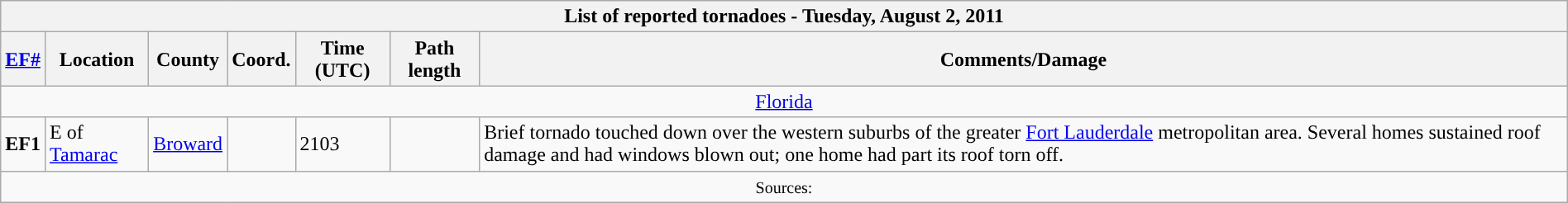<table class="wikitable collapsible" width="100%">
<tr>
<th colspan="7">List of reported tornadoes - Tuesday, August 2, 2011</th>
</tr>
<tr>
<th><a href='#'>EF#</a></th>
<th>Location</th>
<th>County</th>
<th>Coord.</th>
<th>Time (UTC)</th>
<th>Path length</th>
<th>Comments/Damage</th>
</tr>
<tr>
<td colspan="7" align=center><a href='#'>Florida</a></td>
</tr>
<tr>
<td><strong>EF1</strong></td>
<td>E of <a href='#'>Tamarac</a></td>
<td><a href='#'>Broward</a></td>
<td></td>
<td>2103</td>
<td></td>
<td>Brief tornado touched down over the western suburbs of the greater <a href='#'>Fort Lauderdale</a> metropolitan area. Several homes sustained roof damage and had windows blown out; one home had part its roof torn off.</td>
</tr>
<tr>
<td colspan="7" align=center><small>Sources:  </small></td>
</tr>
</table>
